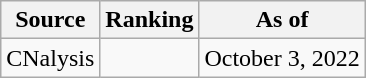<table class="wikitable" style="text-align:center">
<tr>
<th>Source</th>
<th>Ranking</th>
<th>As of</th>
</tr>
<tr>
<td align=left>CNalysis</td>
<td></td>
<td>October 3, 2022</td>
</tr>
</table>
